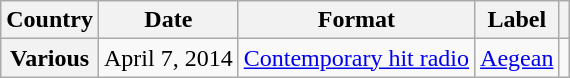<table class="wikitable sortable plainrowheaders">
<tr>
<th scope="col">Country</th>
<th scope="col">Date</th>
<th scope="col">Format</th>
<th scope="col">Label</th>
<th scope="col" class="unsortable"></th>
</tr>
<tr>
<th scope="row">Various</th>
<td>April 7, 2014</td>
<td><a href='#'>Contemporary hit radio</a></td>
<td><a href='#'>Aegean</a></td>
<td></td>
</tr>
</table>
